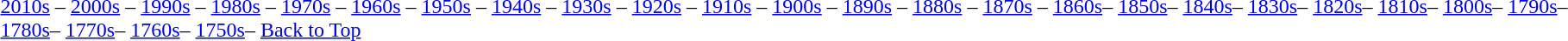<table class="toccolours" align="left">
<tr>
<td><br><a href='#'>2010s</a> – <a href='#'>2000s</a> – <a href='#'>1990s</a> – <a href='#'>1980s</a> – <a href='#'>1970s</a> – <a href='#'>1960s</a> – <a href='#'>1950s</a> – <a href='#'>1940s</a> – <a href='#'>1930s</a> – <a href='#'>1920s</a> – <a href='#'>1910s</a> – <a href='#'>1900s</a> – <a href='#'>1890s</a> – <a href='#'>1880s</a> – <a href='#'>1870s</a> – <a href='#'>1860s</a>– <a href='#'>1850s</a>– <a href='#'>1840s</a>– <a href='#'>1830s</a>– <a href='#'>1820s</a>– <a href='#'>1810s</a>– <a href='#'>1800s</a>– <a href='#'>1790s</a>– <a href='#'>1780s</a>– <a href='#'>1770s</a>– <a href='#'>1760s</a>– <a href='#'>1750s</a>– <a href='#'>Back to Top</a></td>
</tr>
</table>
